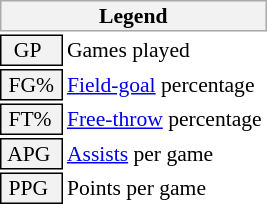<table class="toccolours" style="font-size: 90%; white-space: nowrap;">
<tr>
<th colspan="6" style="background:#f2f2f2; border:1px solid #aaa;">Legend</th>
</tr>
<tr>
<td style="background:#f2f2f2; border:1px solid black;">  GP</td>
<td>Games played</td>
</tr>
<tr>
<td style="background:#f2f2f2; border:1px solid black;"> FG% </td>
<td style="padding-right: 8px"><a href='#'>Field-goal</a> percentage</td>
</tr>
<tr>
<td style="background:#f2f2f2; border:1px solid black;"> FT% </td>
<td><a href='#'>Free-throw</a> percentage</td>
</tr>
<tr>
<td style="background:#f2f2f2; border:1px solid black;"> APG </td>
<td><a href='#'>Assists</a> per game</td>
</tr>
<tr>
<td style="background:#f2f2f2; border:1px solid black;"> PPG </td>
<td>Points per game</td>
</tr>
<tr>
</tr>
</table>
